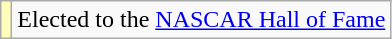<table class="wikitable">
<tr>
<th scope="row" style="background:#ffb;"></th>
<td>Elected to the <a href='#'>NASCAR Hall of Fame</a></td>
</tr>
</table>
